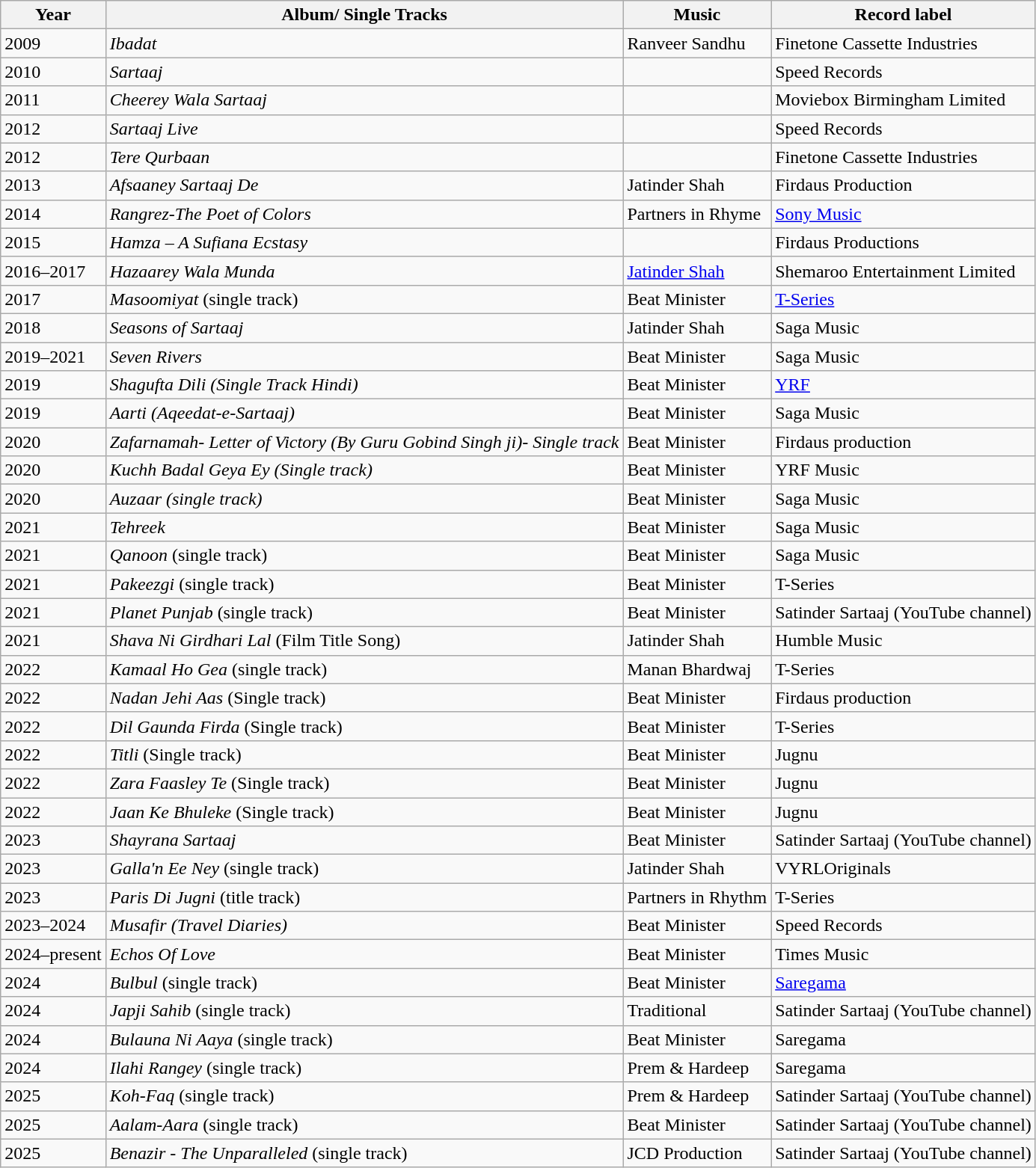<table class="wikitable">
<tr>
<th>Year</th>
<th>Album/ Single Tracks</th>
<th>Music</th>
<th>Record label</th>
</tr>
<tr>
<td>2009</td>
<td><em>Ibadat</em></td>
<td>Ranveer Sandhu</td>
<td>Finetone Cassette Industries</td>
</tr>
<tr>
<td>2010</td>
<td><em>Sartaaj</em></td>
<td></td>
<td>Speed Records</td>
</tr>
<tr>
<td>2011</td>
<td><em>Cheerey Wala Sartaaj</em></td>
<td></td>
<td>Moviebox Birmingham Limited</td>
</tr>
<tr>
<td>2012</td>
<td><em>Sartaaj Live</em></td>
<td></td>
<td>Speed Records</td>
</tr>
<tr>
<td>2012</td>
<td><em>Tere Qurbaan</em></td>
<td></td>
<td>Finetone Cassette Industries</td>
</tr>
<tr>
<td>2013</td>
<td><em>Afsaaney Sartaaj De</em></td>
<td>Jatinder Shah</td>
<td>Firdaus Production</td>
</tr>
<tr>
<td>2014</td>
<td><em>Rangrez-The Poet of Colors</em></td>
<td>Partners in Rhyme</td>
<td><a href='#'>Sony Music</a></td>
</tr>
<tr>
<td>2015</td>
<td><em>Hamza – A Sufiana Ecstasy</em></td>
<td></td>
<td>Firdaus Productions</td>
</tr>
<tr>
<td>2016–2017</td>
<td><em>Hazaarey Wala Munda </em></td>
<td><a href='#'>Jatinder Shah</a></td>
<td>Shemaroo Entertainment Limited</td>
</tr>
<tr>
<td>2017</td>
<td><em>Masoomiyat</em> (single track)</td>
<td>Beat Minister</td>
<td><a href='#'>T-Series</a></td>
</tr>
<tr>
<td>2018</td>
<td><em>Seasons of Sartaaj  </em></td>
<td>Jatinder Shah</td>
<td>Saga Music</td>
</tr>
<tr>
<td>2019–2021</td>
<td><em>Seven Rivers</em></td>
<td>Beat Minister</td>
<td>Saga Music</td>
</tr>
<tr>
<td>2019</td>
<td><em>Shagufta Dili (Single Track Hindi)</em></td>
<td>Beat Minister</td>
<td><a href='#'>YRF</a></td>
</tr>
<tr>
<td>2019</td>
<td><em>Aarti (Aqeedat-e-Sartaaj)</em></td>
<td>Beat Minister</td>
<td>Saga Music</td>
</tr>
<tr>
<td>2020</td>
<td><em>Zafarnamah- Letter of Victory (By Guru Gobind Singh ji)- Single track </em></td>
<td>Beat Minister</td>
<td>Firdaus production</td>
</tr>
<tr>
<td>2020</td>
<td><em>Kuchh Badal Geya Ey (Single track)</em></td>
<td>Beat Minister</td>
<td>YRF Music</td>
</tr>
<tr>
<td>2020</td>
<td><em>Auzaar (single track)</em></td>
<td>Beat Minister</td>
<td>Saga Music</td>
</tr>
<tr>
<td>2021</td>
<td><em>Tehreek</em></td>
<td>Beat Minister</td>
<td>Saga Music</td>
</tr>
<tr>
<td>2021</td>
<td><em>Qanoon</em> (single track)</td>
<td>Beat Minister</td>
<td>Saga Music</td>
</tr>
<tr>
<td>2021</td>
<td><em>Pakeezgi</em> (single track)</td>
<td>Beat Minister</td>
<td>T-Series</td>
</tr>
<tr>
<td>2021</td>
<td><em>Planet Punjab</em> (single track)</td>
<td>Beat Minister</td>
<td>Satinder Sartaaj (YouTube channel)</td>
</tr>
<tr>
<td>2021</td>
<td><em>Shava Ni Girdhari Lal</em> (Film Title Song)</td>
<td>Jatinder Shah</td>
<td>Humble Music</td>
</tr>
<tr>
<td>2022</td>
<td><em>Kamaal Ho Gea</em> (single track)</td>
<td>Manan Bhardwaj</td>
<td>T-Series</td>
</tr>
<tr>
<td>2022</td>
<td><em>Nadan Jehi Aas</em> (Single track)</td>
<td>Beat Minister</td>
<td>Firdaus production</td>
</tr>
<tr>
<td>2022</td>
<td><em>Dil Gaunda Firda</em> (Single track)</td>
<td>Beat Minister</td>
<td>T-Series</td>
</tr>
<tr>
<td>2022</td>
<td><em>Titli</em> (Single track)</td>
<td>Beat Minister</td>
<td>Jugnu</td>
</tr>
<tr>
<td>2022</td>
<td><em>Zara Faasley Te</em> (Single track)</td>
<td>Beat Minister</td>
<td>Jugnu</td>
</tr>
<tr>
<td>2022</td>
<td><em>Jaan Ke Bhuleke</em> (Single track)</td>
<td>Beat Minister</td>
<td>Jugnu</td>
</tr>
<tr>
<td>2023</td>
<td><em>Shayrana Sartaaj</em></td>
<td>Beat Minister</td>
<td>Satinder Sartaaj (YouTube channel)</td>
</tr>
<tr>
<td>2023</td>
<td><em>Galla'n Ee Ney</em> (single track)</td>
<td>Jatinder Shah</td>
<td>VYRLOriginals</td>
</tr>
<tr>
<td>2023</td>
<td><em>Paris Di Jugni</em> (title track)</td>
<td>Partners in Rhythm</td>
<td>T-Series</td>
</tr>
<tr>
<td>2023–2024</td>
<td><em>Musafir (Travel Diaries)</em></td>
<td>Beat Minister</td>
<td>Speed Records</td>
</tr>
<tr>
<td>2024–present</td>
<td><em>Echos Of Love</em></td>
<td>Beat Minister</td>
<td>Times Music</td>
</tr>
<tr>
<td>2024</td>
<td><em>Bulbul</em> (single track)</td>
<td>Beat Minister</td>
<td><a href='#'>Saregama</a></td>
</tr>
<tr>
<td>2024</td>
<td><em>Japji Sahib</em> (single track)</td>
<td>Traditional</td>
<td>Satinder Sartaaj (YouTube channel)</td>
</tr>
<tr>
<td>2024</td>
<td><em>Bulauna Ni Aaya</em> (single track)</td>
<td>Beat Minister</td>
<td>Saregama</td>
</tr>
<tr>
<td>2024</td>
<td><em>Ilahi Rangey</em> (single track)</td>
<td>Prem & Hardeep</td>
<td>Saregama</td>
</tr>
<tr>
<td>2025</td>
<td><em>Koh-Faq</em> (single track)</td>
<td>Prem & Hardeep</td>
<td>Satinder Sartaaj (YouTube channel)</td>
</tr>
<tr>
<td>2025</td>
<td><em>Aalam-Aara</em> (single track)</td>
<td>Beat Minister</td>
<td>Satinder Sartaaj (YouTube channel)</td>
</tr>
<tr>
<td>2025</td>
<td><em>Benazir - The Unparalleled</em> (single track)</td>
<td>JCD Production</td>
<td>Satinder Sartaaj (YouTube channel)</td>
</tr>
</table>
